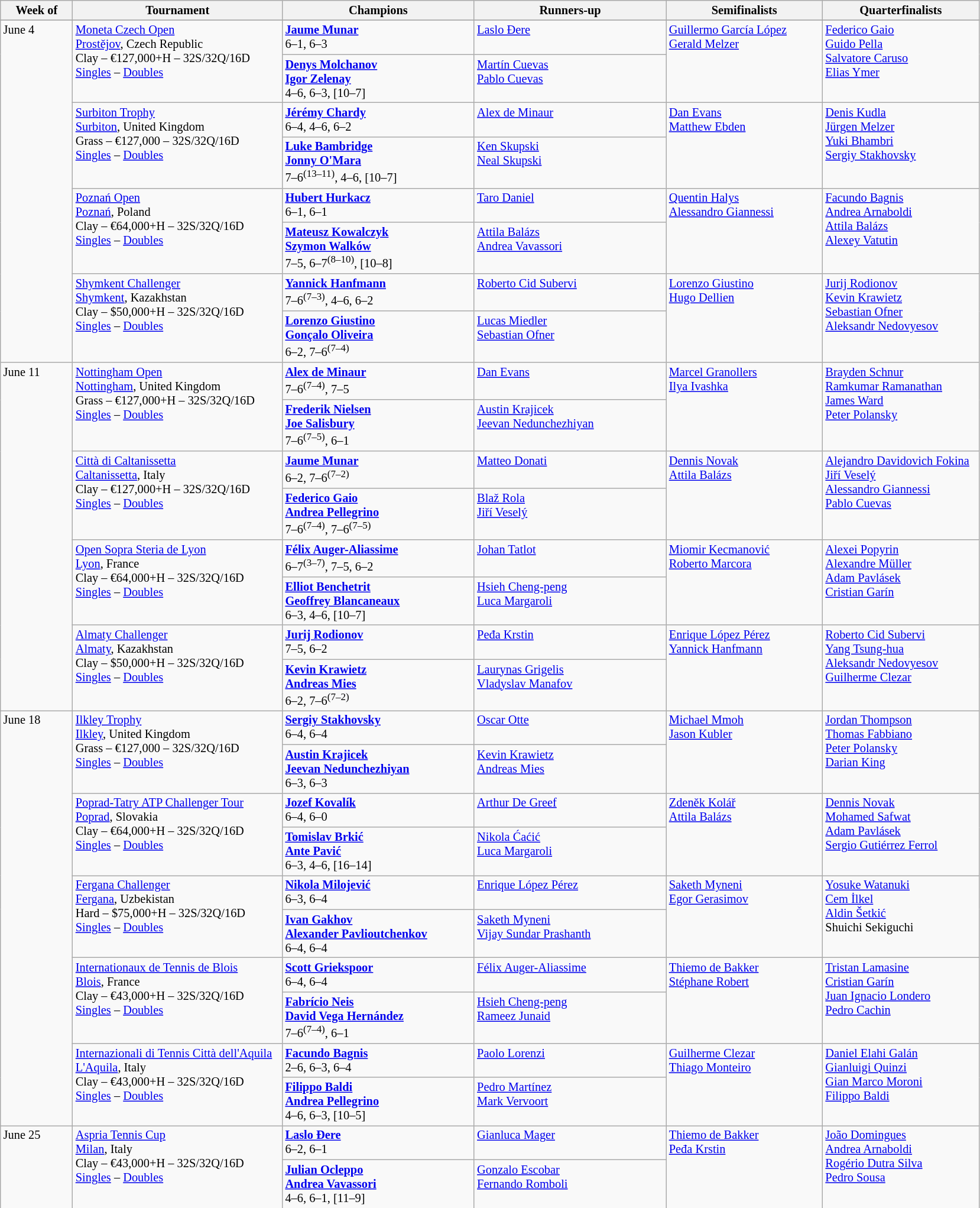<table class="wikitable" style="font-size:85%;">
<tr>
<th width="75">Week of</th>
<th width="230">Tournament</th>
<th width="210">Champions</th>
<th width="210">Runners-up</th>
<th width="170">Semifinalists</th>
<th width="170">Quarterfinalists</th>
</tr>
<tr>
</tr>
<tr valign=top>
<td rowspan=8>June 4</td>
<td rowspan=2><a href='#'>Moneta Czech Open</a><br><a href='#'>Prostějov</a>, Czech Republic <br> Clay – €127,000+H – 32S/32Q/16D<br><a href='#'>Singles</a> – <a href='#'>Doubles</a></td>
<td> <strong><a href='#'>Jaume Munar</a></strong><br>6–1, 6–3</td>
<td> <a href='#'>Laslo Đere</a></td>
<td rowspan=2> <a href='#'>Guillermo García López</a> <br>  <a href='#'>Gerald Melzer</a></td>
<td rowspan=2> <a href='#'>Federico Gaio</a> <br> <a href='#'>Guido Pella</a> <br> <a href='#'>Salvatore Caruso</a> <br>  <a href='#'>Elias Ymer</a></td>
</tr>
<tr valign=top>
<td> <strong><a href='#'>Denys Molchanov</a></strong><br> <strong><a href='#'>Igor Zelenay</a></strong><br>4–6, 6–3, [10–7]</td>
<td> <a href='#'>Martín Cuevas</a><br> <a href='#'>Pablo Cuevas</a></td>
</tr>
<tr valign=top>
<td rowspan=2><a href='#'>Surbiton Trophy</a><br><a href='#'>Surbiton</a>, United Kingdom <br> Grass – €127,000 – 32S/32Q/16D<br><a href='#'>Singles</a> – <a href='#'>Doubles</a></td>
<td> <strong><a href='#'>Jérémy Chardy</a></strong><br>6–4, 4–6, 6–2</td>
<td> <a href='#'>Alex de Minaur</a></td>
<td rowspan=2> <a href='#'>Dan Evans</a> <br>  <a href='#'>Matthew Ebden</a></td>
<td rowspan=2> <a href='#'>Denis Kudla</a> <br> <a href='#'>Jürgen Melzer</a> <br> <a href='#'>Yuki Bhambri</a> <br>  <a href='#'>Sergiy Stakhovsky</a></td>
</tr>
<tr valign=top>
<td> <strong><a href='#'>Luke Bambridge</a></strong><br> <strong><a href='#'>Jonny O'Mara</a></strong><br>7–6<sup>(13–11)</sup>, 4–6, [10–7]</td>
<td> <a href='#'>Ken Skupski</a><br> <a href='#'>Neal Skupski</a></td>
</tr>
<tr valign=top>
<td rowspan=2><a href='#'>Poznań Open</a><br><a href='#'>Poznań</a>, Poland <br> Clay – €64,000+H – 32S/32Q/16D<br><a href='#'>Singles</a> – <a href='#'>Doubles</a></td>
<td> <strong><a href='#'>Hubert Hurkacz</a></strong><br>6–1, 6–1</td>
<td> <a href='#'>Taro Daniel</a></td>
<td rowspan=2> <a href='#'>Quentin Halys</a> <br>  <a href='#'>Alessandro Giannessi</a></td>
<td rowspan=2> <a href='#'>Facundo Bagnis</a> <br> <a href='#'>Andrea Arnaboldi</a> <br> <a href='#'>Attila Balázs</a> <br>  <a href='#'>Alexey Vatutin</a></td>
</tr>
<tr valign=top>
<td> <strong><a href='#'>Mateusz Kowalczyk</a></strong><br> <strong><a href='#'>Szymon Walków</a></strong><br>7–5, 6–7<sup>(8–10)</sup>, [10–8]</td>
<td> <a href='#'>Attila Balázs</a><br> <a href='#'>Andrea Vavassori</a></td>
</tr>
<tr valign=top>
<td rowspan=2><a href='#'>Shymkent Challenger</a><br><a href='#'>Shymkent</a>, Kazakhstan <br> Clay – $50,000+H – 32S/32Q/16D<br><a href='#'>Singles</a> – <a href='#'>Doubles</a></td>
<td> <strong><a href='#'>Yannick Hanfmann</a></strong><br>7–6<sup>(7–3)</sup>, 4–6, 6–2</td>
<td> <a href='#'>Roberto Cid Subervi</a></td>
<td rowspan=2> <a href='#'>Lorenzo Giustino</a> <br>  <a href='#'>Hugo Dellien</a></td>
<td rowspan=2> <a href='#'>Jurij Rodionov</a> <br> <a href='#'>Kevin Krawietz</a> <br> <a href='#'>Sebastian Ofner</a> <br>  <a href='#'>Aleksandr Nedovyesov</a></td>
</tr>
<tr valign=top>
<td> <strong><a href='#'>Lorenzo Giustino</a></strong><br> <strong><a href='#'>Gonçalo Oliveira</a></strong><br>6–2, 7–6<sup>(7–4)</sup></td>
<td> <a href='#'>Lucas Miedler</a><br> <a href='#'>Sebastian Ofner</a></td>
</tr>
<tr valign=top>
<td rowspan=8>June 11</td>
<td rowspan=2><a href='#'>Nottingham Open</a><br><a href='#'>Nottingham</a>, United Kingdom <br> Grass – €127,000+H – 32S/32Q/16D<br><a href='#'>Singles</a> – <a href='#'>Doubles</a></td>
<td> <strong><a href='#'>Alex de Minaur</a></strong><br>7–6<sup>(7–4)</sup>, 7–5</td>
<td> <a href='#'>Dan Evans</a></td>
<td rowspan=2> <a href='#'>Marcel Granollers</a> <br>  <a href='#'>Ilya Ivashka</a></td>
<td rowspan=2> <a href='#'>Brayden Schnur</a> <br> <a href='#'>Ramkumar Ramanathan</a> <br> <a href='#'>James Ward</a> <br>  <a href='#'>Peter Polansky</a></td>
</tr>
<tr valign=top>
<td> <strong><a href='#'>Frederik Nielsen</a></strong><br> <strong><a href='#'>Joe Salisbury</a></strong><br>7–6<sup>(7–5)</sup>, 6–1</td>
<td> <a href='#'>Austin Krajicek</a><br> <a href='#'>Jeevan Nedunchezhiyan</a></td>
</tr>
<tr valign=top>
<td rowspan=2><a href='#'>Città di Caltanissetta</a><br><a href='#'>Caltanissetta</a>, Italy <br> Clay – €127,000+H – 32S/32Q/16D<br><a href='#'>Singles</a> – <a href='#'>Doubles</a></td>
<td> <strong><a href='#'>Jaume Munar</a></strong><br>6–2, 7–6<sup>(7–2)</sup></td>
<td> <a href='#'>Matteo Donati</a></td>
<td rowspan=2> <a href='#'>Dennis Novak</a> <br>  <a href='#'>Attila Balázs</a></td>
<td rowspan=2> <a href='#'>Alejandro Davidovich Fokina</a> <br> <a href='#'>Jiří Veselý</a> <br> <a href='#'>Alessandro Giannessi</a> <br>  <a href='#'>Pablo Cuevas</a></td>
</tr>
<tr valign=top>
<td> <strong><a href='#'>Federico Gaio</a></strong><br> <strong><a href='#'>Andrea Pellegrino</a></strong><br>7–6<sup>(7–4)</sup>, 7–6<sup>(7–5)</sup></td>
<td> <a href='#'>Blaž Rola</a><br> <a href='#'>Jiří Veselý</a></td>
</tr>
<tr valign=top>
<td rowspan=2><a href='#'>Open Sopra Steria de Lyon</a><br><a href='#'>Lyon</a>, France <br> Clay – €64,000+H – 32S/32Q/16D<br><a href='#'>Singles</a> – <a href='#'>Doubles</a></td>
<td> <strong><a href='#'>Félix Auger-Aliassime</a></strong><br>6–7<sup>(3–7)</sup>, 7–5, 6–2</td>
<td> <a href='#'>Johan Tatlot</a></td>
<td rowspan=2> <a href='#'>Miomir Kecmanović</a> <br>  <a href='#'>Roberto Marcora</a></td>
<td rowspan=2> <a href='#'>Alexei Popyrin</a> <br> <a href='#'>Alexandre Müller</a> <br> <a href='#'>Adam Pavlásek</a> <br>  <a href='#'>Cristian Garín</a></td>
</tr>
<tr valign=top>
<td> <strong><a href='#'>Elliot Benchetrit</a></strong><br> <strong><a href='#'>Geoffrey Blancaneaux</a></strong><br>6–3, 4–6, [10–7]</td>
<td> <a href='#'>Hsieh Cheng-peng</a><br> <a href='#'>Luca Margaroli</a></td>
</tr>
<tr valign=top>
<td rowspan=2><a href='#'>Almaty Challenger</a><br><a href='#'>Almaty</a>, Kazakhstan <br> Clay – $50,000+H – 32S/32Q/16D<br><a href='#'>Singles</a> – <a href='#'>Doubles</a></td>
<td> <strong><a href='#'>Jurij Rodionov</a></strong><br>7–5, 6–2</td>
<td> <a href='#'>Peđa Krstin</a></td>
<td rowspan=2> <a href='#'>Enrique López Pérez</a> <br>  <a href='#'>Yannick Hanfmann</a></td>
<td rowspan=2> <a href='#'>Roberto Cid Subervi</a> <br> <a href='#'>Yang Tsung-hua</a> <br> <a href='#'>Aleksandr Nedovyesov</a> <br>  <a href='#'>Guilherme Clezar</a></td>
</tr>
<tr valign=top>
<td> <strong><a href='#'>Kevin Krawietz</a></strong><br> <strong><a href='#'>Andreas Mies</a></strong><br>6–2, 7–6<sup>(7–2)</sup></td>
<td> <a href='#'>Laurynas Grigelis</a><br> <a href='#'>Vladyslav Manafov</a></td>
</tr>
<tr valign=top>
<td rowspan=10>June 18</td>
<td rowspan=2><a href='#'>Ilkley Trophy</a><br><a href='#'>Ilkley</a>, United Kingdom <br> Grass – €127,000 – 32S/32Q/16D<br><a href='#'>Singles</a> – <a href='#'>Doubles</a></td>
<td> <strong><a href='#'>Sergiy Stakhovsky</a></strong><br>6–4, 6–4</td>
<td> <a href='#'>Oscar Otte</a></td>
<td rowspan=2> <a href='#'>Michael Mmoh</a> <br>  <a href='#'>Jason Kubler</a></td>
<td rowspan=2> <a href='#'>Jordan Thompson</a> <br> <a href='#'>Thomas Fabbiano</a> <br> <a href='#'>Peter Polansky</a> <br>  <a href='#'>Darian King</a></td>
</tr>
<tr valign=top>
<td> <strong><a href='#'>Austin Krajicek</a></strong><br> <strong><a href='#'>Jeevan Nedunchezhiyan</a></strong><br>6–3, 6–3</td>
<td> <a href='#'>Kevin Krawietz</a><br> <a href='#'>Andreas Mies</a></td>
</tr>
<tr valign=top>
<td rowspan=2><a href='#'>Poprad-Tatry ATP Challenger Tour</a><br><a href='#'>Poprad</a>, Slovakia <br> Clay – €64,000+H – 32S/32Q/16D<br><a href='#'>Singles</a> – <a href='#'>Doubles</a></td>
<td> <strong><a href='#'>Jozef Kovalík</a></strong><br>6–4, 6–0</td>
<td> <a href='#'>Arthur De Greef</a></td>
<td rowspan=2> <a href='#'>Zdeněk Kolář</a> <br>  <a href='#'>Attila Balázs</a></td>
<td rowspan=2> <a href='#'>Dennis Novak</a> <br> <a href='#'>Mohamed Safwat</a> <br> <a href='#'>Adam Pavlásek</a> <br>  <a href='#'>Sergio Gutiérrez Ferrol</a></td>
</tr>
<tr valign=top>
<td> <strong><a href='#'>Tomislav Brkić</a></strong><br> <strong><a href='#'>Ante Pavić</a></strong><br>6–3, 4–6, [16–14]</td>
<td> <a href='#'>Nikola Ćaćić</a><br> <a href='#'>Luca Margaroli</a></td>
</tr>
<tr valign=top>
<td rowspan=2><a href='#'>Fergana Challenger</a><br><a href='#'>Fergana</a>, Uzbekistan <br> Hard – $75,000+H – 32S/32Q/16D<br><a href='#'>Singles</a> – <a href='#'>Doubles</a></td>
<td> <strong><a href='#'>Nikola Milojević</a></strong><br>6–3, 6–4</td>
<td> <a href='#'>Enrique López Pérez</a></td>
<td rowspan=2> <a href='#'>Saketh Myneni</a> <br>  <a href='#'>Egor Gerasimov</a></td>
<td rowspan=2> <a href='#'>Yosuke Watanuki</a> <br> <a href='#'>Cem İlkel</a> <br> <a href='#'>Aldin Šetkić</a> <br>  Shuichi Sekiguchi</td>
</tr>
<tr valign=top>
<td> <strong><a href='#'>Ivan Gakhov</a></strong><br> <strong><a href='#'>Alexander Pavlioutchenkov</a></strong><br>6–4, 6–4</td>
<td> <a href='#'>Saketh Myneni</a><br> <a href='#'>Vijay Sundar Prashanth</a></td>
</tr>
<tr valign=top>
<td rowspan=2><a href='#'>Internationaux de Tennis de Blois</a><br><a href='#'>Blois</a>, France <br> Clay – €43,000+H – 32S/32Q/16D<br><a href='#'>Singles</a> – <a href='#'>Doubles</a></td>
<td> <strong><a href='#'>Scott Griekspoor</a></strong><br>6–4, 6–4</td>
<td> <a href='#'>Félix Auger-Aliassime</a></td>
<td rowspan=2> <a href='#'>Thiemo de Bakker</a> <br>  <a href='#'>Stéphane Robert</a></td>
<td rowspan=2> <a href='#'>Tristan Lamasine</a> <br> <a href='#'>Cristian Garín</a> <br> <a href='#'>Juan Ignacio Londero</a> <br>  <a href='#'>Pedro Cachin</a></td>
</tr>
<tr valign=top>
<td> <strong><a href='#'>Fabrício Neis</a></strong><br> <strong><a href='#'>David Vega Hernández</a></strong><br>7–6<sup>(7–4)</sup>, 6–1</td>
<td> <a href='#'>Hsieh Cheng-peng</a><br> <a href='#'>Rameez Junaid</a></td>
</tr>
<tr valign=top>
<td rowspan=2><a href='#'>Internazionali di Tennis Città dell'Aquila</a><br><a href='#'>L'Aquila</a>, Italy <br> Clay – €43,000+H – 32S/32Q/16D<br><a href='#'>Singles</a> – <a href='#'>Doubles</a></td>
<td> <strong><a href='#'>Facundo Bagnis</a></strong><br>2–6, 6–3, 6–4</td>
<td> <a href='#'>Paolo Lorenzi</a></td>
<td rowspan=2> <a href='#'>Guilherme Clezar</a> <br>  <a href='#'>Thiago Monteiro</a></td>
<td rowspan=2> <a href='#'>Daniel Elahi Galán</a> <br> <a href='#'>Gianluigi Quinzi</a> <br> <a href='#'>Gian Marco Moroni</a> <br>  <a href='#'>Filippo Baldi</a></td>
</tr>
<tr valign=top>
<td> <strong><a href='#'>Filippo Baldi</a></strong><br> <strong><a href='#'>Andrea Pellegrino</a></strong><br>4–6, 6–3, [10–5]</td>
<td> <a href='#'>Pedro Martínez</a><br> <a href='#'>Mark Vervoort</a></td>
</tr>
<tr valign=top>
<td rowspan=2>June 25</td>
<td rowspan=2><a href='#'>Aspria Tennis Cup</a><br><a href='#'>Milan</a>, Italy <br> Clay – €43,000+H – 32S/32Q/16D<br><a href='#'>Singles</a> – <a href='#'>Doubles</a></td>
<td> <strong><a href='#'>Laslo Đere</a></strong><br>6–2, 6–1</td>
<td> <a href='#'>Gianluca Mager</a></td>
<td rowspan=2> <a href='#'>Thiemo de Bakker</a> <br>  <a href='#'>Peđa Krstin</a></td>
<td rowspan=2> <a href='#'>João Domingues</a> <br>  <a href='#'>Andrea Arnaboldi</a> <br> <a href='#'>Rogério Dutra Silva</a> <br>  <a href='#'>Pedro Sousa</a></td>
</tr>
<tr valign=top>
<td> <strong><a href='#'>Julian Ocleppo</a></strong><br> <strong><a href='#'>Andrea Vavassori</a></strong><br>4–6, 6–1, [11–9]</td>
<td> <a href='#'>Gonzalo Escobar</a><br> <a href='#'>Fernando Romboli</a></td>
</tr>
<tr valign=top>
</tr>
</table>
